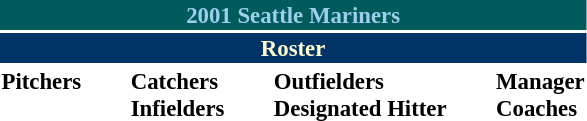<table class="toccolours" style="font-size: 95%;">
<tr>
<th colspan="10" style="background:#005c5c; color:#9eceee; text-align:center;">2001 Seattle Mariners</th>
</tr>
<tr>
<td colspan="10" style="background:#036; color:#fffdd0; text-align:center;"><strong>Roster</strong></td>
</tr>
<tr>
<td valign="top"><strong>Pitchers</strong><br>













</td>
<td style="width:25px;"></td>
<td valign="top"><strong>Catchers</strong><br>


<strong>Infielders</strong>





</td>
<td style="width:25px;"></td>
<td valign="top"><strong>Outfielders</strong><br>









<strong>Designated Hitter</strong>
</td>
<td style="width:25px;"></td>
<td valign="top"><strong>Manager</strong><br>
<strong>Coaches</strong>
 
 
 
 
 
 </td>
</tr>
</table>
